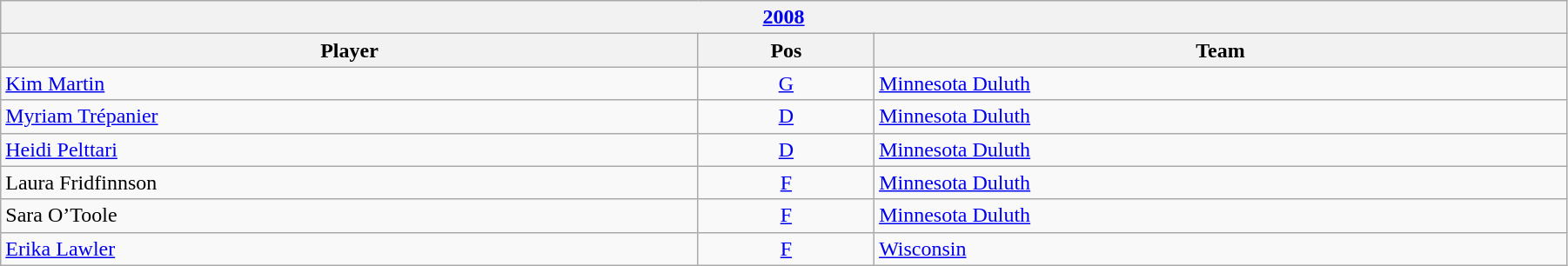<table class="wikitable" width=95%>
<tr>
<th colspan=3><a href='#'>2008</a></th>
</tr>
<tr>
<th>Player</th>
<th>Pos</th>
<th>Team</th>
</tr>
<tr>
<td><a href='#'>Kim Martin</a></td>
<td style="text-align:center;"><a href='#'>G</a></td>
<td><a href='#'>Minnesota Duluth</a></td>
</tr>
<tr>
<td><a href='#'>Myriam Trépanier</a></td>
<td style="text-align:center;"><a href='#'>D</a></td>
<td><a href='#'>Minnesota Duluth</a></td>
</tr>
<tr>
<td><a href='#'>Heidi Pelttari</a></td>
<td style="text-align:center;"><a href='#'>D</a></td>
<td><a href='#'>Minnesota Duluth</a></td>
</tr>
<tr>
<td>Laura Fridfinnson</td>
<td style="text-align:center;"><a href='#'>F</a></td>
<td><a href='#'>Minnesota Duluth</a></td>
</tr>
<tr>
<td>Sara O’Toole</td>
<td style="text-align:center;"><a href='#'>F</a></td>
<td><a href='#'>Minnesota Duluth</a></td>
</tr>
<tr>
<td><a href='#'>Erika Lawler</a></td>
<td style="text-align:center;"><a href='#'>F</a></td>
<td><a href='#'>Wisconsin</a></td>
</tr>
</table>
